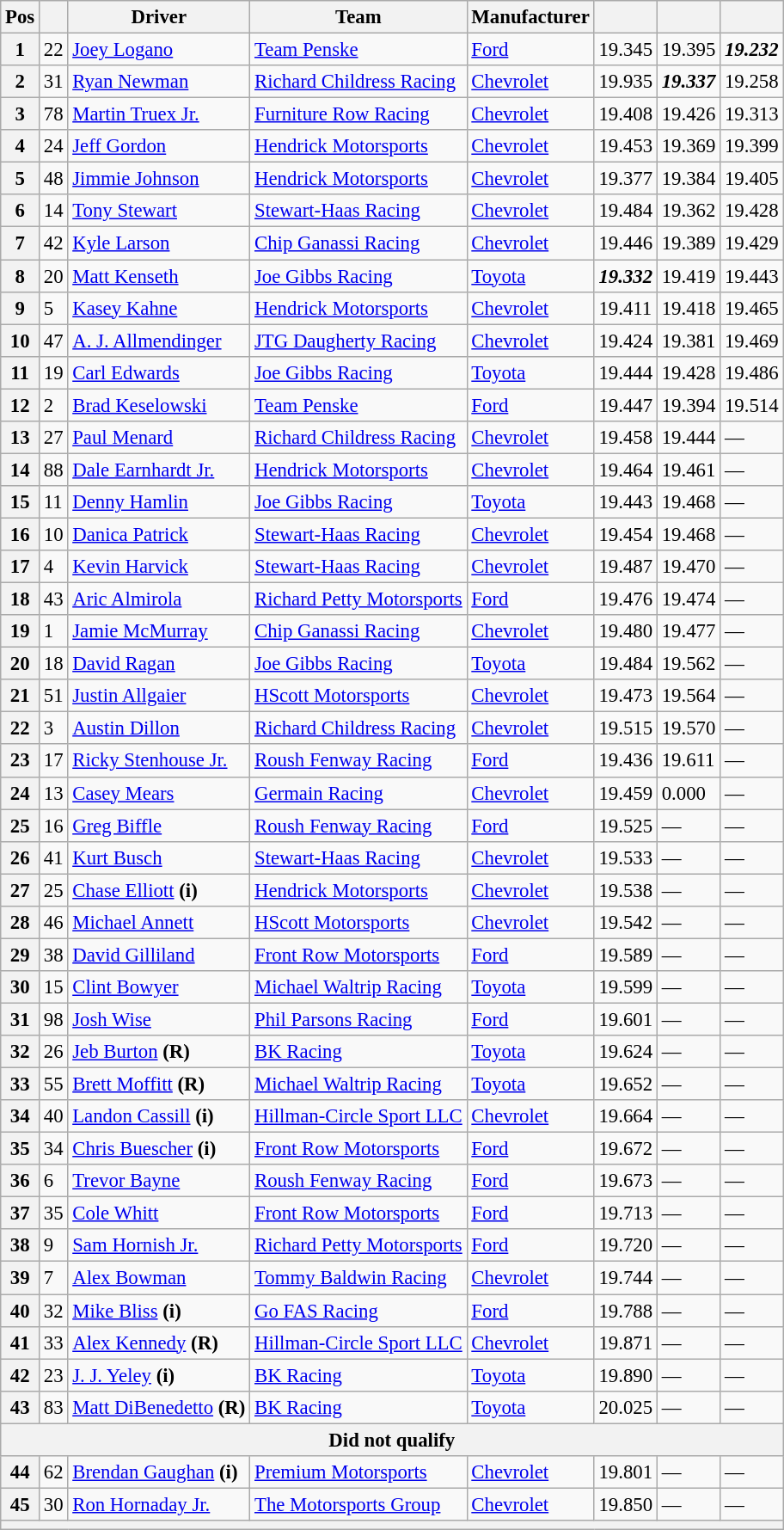<table class="wikitable" style="font-size:95%">
<tr>
<th>Pos</th>
<th></th>
<th>Driver</th>
<th>Team</th>
<th>Manufacturer</th>
<th></th>
<th></th>
<th></th>
</tr>
<tr>
<th>1</th>
<td>22</td>
<td><a href='#'>Joey Logano</a></td>
<td><a href='#'>Team Penske</a></td>
<td><a href='#'>Ford</a></td>
<td>19.345</td>
<td>19.395</td>
<td><strong><em>19.232</em></strong></td>
</tr>
<tr>
<th>2</th>
<td>31</td>
<td><a href='#'>Ryan Newman</a></td>
<td><a href='#'>Richard Childress Racing</a></td>
<td><a href='#'>Chevrolet</a></td>
<td>19.935</td>
<td><strong><em>19.337</em></strong></td>
<td>19.258</td>
</tr>
<tr>
<th>3</th>
<td>78</td>
<td><a href='#'>Martin Truex Jr.</a></td>
<td><a href='#'>Furniture Row Racing</a></td>
<td><a href='#'>Chevrolet</a></td>
<td>19.408</td>
<td>19.426</td>
<td>19.313</td>
</tr>
<tr>
<th>4</th>
<td>24</td>
<td><a href='#'>Jeff Gordon</a></td>
<td><a href='#'>Hendrick Motorsports</a></td>
<td><a href='#'>Chevrolet</a></td>
<td>19.453</td>
<td>19.369</td>
<td>19.399</td>
</tr>
<tr>
<th>5</th>
<td>48</td>
<td><a href='#'>Jimmie Johnson</a></td>
<td><a href='#'>Hendrick Motorsports</a></td>
<td><a href='#'>Chevrolet</a></td>
<td>19.377</td>
<td>19.384</td>
<td>19.405</td>
</tr>
<tr>
<th>6</th>
<td>14</td>
<td><a href='#'>Tony Stewart</a></td>
<td><a href='#'>Stewart-Haas Racing</a></td>
<td><a href='#'>Chevrolet</a></td>
<td>19.484</td>
<td>19.362</td>
<td>19.428</td>
</tr>
<tr>
<th>7</th>
<td>42</td>
<td><a href='#'>Kyle Larson</a></td>
<td><a href='#'>Chip Ganassi Racing</a></td>
<td><a href='#'>Chevrolet</a></td>
<td>19.446</td>
<td>19.389</td>
<td>19.429</td>
</tr>
<tr>
<th>8</th>
<td>20</td>
<td><a href='#'>Matt Kenseth</a></td>
<td><a href='#'>Joe Gibbs Racing</a></td>
<td><a href='#'>Toyota</a></td>
<td><strong><em>19.332</em></strong></td>
<td>19.419</td>
<td>19.443</td>
</tr>
<tr>
<th>9</th>
<td>5</td>
<td><a href='#'>Kasey Kahne</a></td>
<td><a href='#'>Hendrick Motorsports</a></td>
<td><a href='#'>Chevrolet</a></td>
<td>19.411</td>
<td>19.418</td>
<td>19.465</td>
</tr>
<tr>
<th>10</th>
<td>47</td>
<td><a href='#'>A. J. Allmendinger</a></td>
<td><a href='#'>JTG Daugherty Racing</a></td>
<td><a href='#'>Chevrolet</a></td>
<td>19.424</td>
<td>19.381</td>
<td>19.469</td>
</tr>
<tr>
<th>11</th>
<td>19</td>
<td><a href='#'>Carl Edwards</a></td>
<td><a href='#'>Joe Gibbs Racing</a></td>
<td><a href='#'>Toyota</a></td>
<td>19.444</td>
<td>19.428</td>
<td>19.486</td>
</tr>
<tr>
<th>12</th>
<td>2</td>
<td><a href='#'>Brad Keselowski</a></td>
<td><a href='#'>Team Penske</a></td>
<td><a href='#'>Ford</a></td>
<td>19.447</td>
<td>19.394</td>
<td>19.514</td>
</tr>
<tr>
<th>13</th>
<td>27</td>
<td><a href='#'>Paul Menard</a></td>
<td><a href='#'>Richard Childress Racing</a></td>
<td><a href='#'>Chevrolet</a></td>
<td>19.458</td>
<td>19.444</td>
<td>—</td>
</tr>
<tr>
<th>14</th>
<td>88</td>
<td><a href='#'>Dale Earnhardt Jr.</a></td>
<td><a href='#'>Hendrick Motorsports</a></td>
<td><a href='#'>Chevrolet</a></td>
<td>19.464</td>
<td>19.461</td>
<td>—</td>
</tr>
<tr>
<th>15</th>
<td>11</td>
<td><a href='#'>Denny Hamlin</a></td>
<td><a href='#'>Joe Gibbs Racing</a></td>
<td><a href='#'>Toyota</a></td>
<td>19.443</td>
<td>19.468</td>
<td>—</td>
</tr>
<tr>
<th>16</th>
<td>10</td>
<td><a href='#'>Danica Patrick</a></td>
<td><a href='#'>Stewart-Haas Racing</a></td>
<td><a href='#'>Chevrolet</a></td>
<td>19.454</td>
<td>19.468</td>
<td>—</td>
</tr>
<tr>
<th>17</th>
<td>4</td>
<td><a href='#'>Kevin Harvick</a></td>
<td><a href='#'>Stewart-Haas Racing</a></td>
<td><a href='#'>Chevrolet</a></td>
<td>19.487</td>
<td>19.470</td>
<td>—</td>
</tr>
<tr>
<th>18</th>
<td>43</td>
<td><a href='#'>Aric Almirola</a></td>
<td><a href='#'>Richard Petty Motorsports</a></td>
<td><a href='#'>Ford</a></td>
<td>19.476</td>
<td>19.474</td>
<td>—</td>
</tr>
<tr>
<th>19</th>
<td>1</td>
<td><a href='#'>Jamie McMurray</a></td>
<td><a href='#'>Chip Ganassi Racing</a></td>
<td><a href='#'>Chevrolet</a></td>
<td>19.480</td>
<td>19.477</td>
<td>—</td>
</tr>
<tr>
<th>20</th>
<td>18</td>
<td><a href='#'>David Ragan</a></td>
<td><a href='#'>Joe Gibbs Racing</a></td>
<td><a href='#'>Toyota</a></td>
<td>19.484</td>
<td>19.562</td>
<td>—</td>
</tr>
<tr>
<th>21</th>
<td>51</td>
<td><a href='#'>Justin Allgaier</a></td>
<td><a href='#'>HScott Motorsports</a></td>
<td><a href='#'>Chevrolet</a></td>
<td>19.473</td>
<td>19.564</td>
<td>—</td>
</tr>
<tr>
<th>22</th>
<td>3</td>
<td><a href='#'>Austin Dillon</a></td>
<td><a href='#'>Richard Childress Racing</a></td>
<td><a href='#'>Chevrolet</a></td>
<td>19.515</td>
<td>19.570</td>
<td>—</td>
</tr>
<tr>
<th>23</th>
<td>17</td>
<td><a href='#'>Ricky Stenhouse Jr.</a></td>
<td><a href='#'>Roush Fenway Racing</a></td>
<td><a href='#'>Ford</a></td>
<td>19.436</td>
<td>19.611</td>
<td>—</td>
</tr>
<tr>
<th>24</th>
<td>13</td>
<td><a href='#'>Casey Mears</a></td>
<td><a href='#'>Germain Racing</a></td>
<td><a href='#'>Chevrolet</a></td>
<td>19.459</td>
<td>0.000</td>
<td>—</td>
</tr>
<tr>
<th>25</th>
<td>16</td>
<td><a href='#'>Greg Biffle</a></td>
<td><a href='#'>Roush Fenway Racing</a></td>
<td><a href='#'>Ford</a></td>
<td>19.525</td>
<td>—</td>
<td>—</td>
</tr>
<tr>
<th>26</th>
<td>41</td>
<td><a href='#'>Kurt Busch</a></td>
<td><a href='#'>Stewart-Haas Racing</a></td>
<td><a href='#'>Chevrolet</a></td>
<td>19.533</td>
<td>—</td>
<td>—</td>
</tr>
<tr>
<th>27</th>
<td>25</td>
<td><a href='#'>Chase Elliott</a> <strong>(i)</strong></td>
<td><a href='#'>Hendrick Motorsports</a></td>
<td><a href='#'>Chevrolet</a></td>
<td>19.538</td>
<td>—</td>
<td>—</td>
</tr>
<tr>
<th>28</th>
<td>46</td>
<td><a href='#'>Michael Annett</a></td>
<td><a href='#'>HScott Motorsports</a></td>
<td><a href='#'>Chevrolet</a></td>
<td>19.542</td>
<td>—</td>
<td>—</td>
</tr>
<tr>
<th>29</th>
<td>38</td>
<td><a href='#'>David Gilliland</a></td>
<td><a href='#'>Front Row Motorsports</a></td>
<td><a href='#'>Ford</a></td>
<td>19.589</td>
<td>—</td>
<td>—</td>
</tr>
<tr>
<th>30</th>
<td>15</td>
<td><a href='#'>Clint Bowyer</a></td>
<td><a href='#'>Michael Waltrip Racing</a></td>
<td><a href='#'>Toyota</a></td>
<td>19.599</td>
<td>—</td>
<td>—</td>
</tr>
<tr>
<th>31</th>
<td>98</td>
<td><a href='#'>Josh Wise</a></td>
<td><a href='#'>Phil Parsons Racing</a></td>
<td><a href='#'>Ford</a></td>
<td>19.601</td>
<td>—</td>
<td>—</td>
</tr>
<tr>
<th>32</th>
<td>26</td>
<td><a href='#'>Jeb Burton</a> <strong>(R)</strong></td>
<td><a href='#'>BK Racing</a></td>
<td><a href='#'>Toyota</a></td>
<td>19.624</td>
<td>—</td>
<td>—</td>
</tr>
<tr>
<th>33</th>
<td>55</td>
<td><a href='#'>Brett Moffitt</a> <strong>(R)</strong></td>
<td><a href='#'>Michael Waltrip Racing</a></td>
<td><a href='#'>Toyota</a></td>
<td>19.652</td>
<td>—</td>
<td>—</td>
</tr>
<tr>
<th>34</th>
<td>40</td>
<td><a href='#'>Landon Cassill</a> <strong>(i)</strong></td>
<td><a href='#'>Hillman-Circle Sport LLC</a></td>
<td><a href='#'>Chevrolet</a></td>
<td>19.664</td>
<td>—</td>
<td>—</td>
</tr>
<tr>
<th>35</th>
<td>34</td>
<td><a href='#'>Chris Buescher</a> <strong>(i)</strong></td>
<td><a href='#'>Front Row Motorsports</a></td>
<td><a href='#'>Ford</a></td>
<td>19.672</td>
<td>—</td>
<td>—</td>
</tr>
<tr>
<th>36</th>
<td>6</td>
<td><a href='#'>Trevor Bayne</a></td>
<td><a href='#'>Roush Fenway Racing</a></td>
<td><a href='#'>Ford</a></td>
<td>19.673</td>
<td>—</td>
<td>—</td>
</tr>
<tr>
<th>37</th>
<td>35</td>
<td><a href='#'>Cole Whitt</a></td>
<td><a href='#'>Front Row Motorsports</a></td>
<td><a href='#'>Ford</a></td>
<td>19.713</td>
<td>—</td>
<td>—</td>
</tr>
<tr>
<th>38</th>
<td>9</td>
<td><a href='#'>Sam Hornish Jr.</a></td>
<td><a href='#'>Richard Petty Motorsports</a></td>
<td><a href='#'>Ford</a></td>
<td>19.720</td>
<td>—</td>
<td>—</td>
</tr>
<tr>
<th>39</th>
<td>7</td>
<td><a href='#'>Alex Bowman</a></td>
<td><a href='#'>Tommy Baldwin Racing</a></td>
<td><a href='#'>Chevrolet</a></td>
<td>19.744</td>
<td>—</td>
<td>—</td>
</tr>
<tr>
<th>40</th>
<td>32</td>
<td><a href='#'>Mike Bliss</a> <strong>(i)</strong></td>
<td><a href='#'>Go FAS Racing</a></td>
<td><a href='#'>Ford</a></td>
<td>19.788</td>
<td>—</td>
<td>—</td>
</tr>
<tr>
<th>41</th>
<td>33</td>
<td><a href='#'>Alex Kennedy</a> <strong>(R)</strong></td>
<td><a href='#'>Hillman-Circle Sport LLC</a></td>
<td><a href='#'>Chevrolet</a></td>
<td>19.871</td>
<td>—</td>
<td>—</td>
</tr>
<tr>
<th>42</th>
<td>23</td>
<td><a href='#'>J. J. Yeley</a> <strong>(i)</strong></td>
<td><a href='#'>BK Racing</a></td>
<td><a href='#'>Toyota</a></td>
<td>19.890</td>
<td>—</td>
<td>—</td>
</tr>
<tr>
<th>43</th>
<td>83</td>
<td><a href='#'>Matt DiBenedetto</a> <strong>(R)</strong></td>
<td><a href='#'>BK Racing</a></td>
<td><a href='#'>Toyota</a></td>
<td>20.025</td>
<td>—</td>
<td>—</td>
</tr>
<tr>
<th colspan="8">Did not qualify</th>
</tr>
<tr>
<th>44</th>
<td>62</td>
<td><a href='#'>Brendan Gaughan</a> <strong>(i)</strong></td>
<td><a href='#'>Premium Motorsports</a></td>
<td><a href='#'>Chevrolet</a></td>
<td>19.801</td>
<td>—</td>
<td>—</td>
</tr>
<tr>
<th>45</th>
<td>30</td>
<td><a href='#'>Ron Hornaday Jr.</a></td>
<td><a href='#'>The Motorsports Group</a></td>
<td><a href='#'>Chevrolet</a></td>
<td>19.850</td>
<td>—</td>
<td>—</td>
</tr>
<tr>
<th colspan="8"></th>
</tr>
</table>
